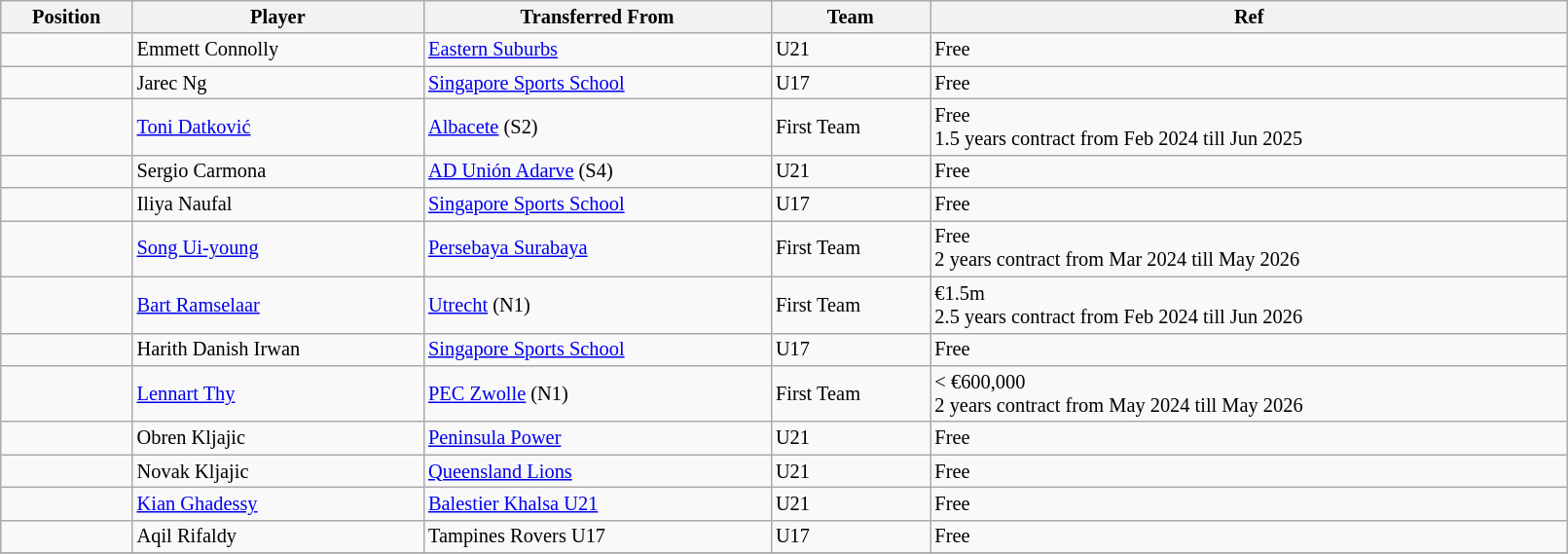<table class="wikitable sortable" style="width:85%; text-align:center; font-size:85%; text-align:left;">
<tr>
<th>Position</th>
<th>Player</th>
<th>Transferred From</th>
<th>Team</th>
<th>Ref</th>
</tr>
<tr>
<td></td>
<td> Emmett Connolly</td>
<td> <a href='#'>Eastern Suburbs</a></td>
<td>U21</td>
<td>Free</td>
</tr>
<tr>
<td></td>
<td> Jarec Ng</td>
<td> <a href='#'>Singapore Sports School</a></td>
<td>U17</td>
<td>Free </td>
</tr>
<tr>
<td></td>
<td> <a href='#'>Toni Datković</a></td>
<td> <a href='#'>Albacete</a> (S2)</td>
<td>First Team</td>
<td>Free <br> 1.5 years contract from Feb 2024 till Jun 2025 </td>
</tr>
<tr>
<td></td>
<td> Sergio Carmona</td>
<td> <a href='#'>AD Unión Adarve</a> (S4)</td>
<td>U21</td>
<td>Free </td>
</tr>
<tr>
<td></td>
<td> 	Iliya Naufal</td>
<td> <a href='#'>Singapore Sports School</a></td>
<td>U17</td>
<td>Free</td>
</tr>
<tr>
<td></td>
<td> <a href='#'>Song Ui-young</a></td>
<td> <a href='#'>Persebaya Surabaya</a></td>
<td>First Team</td>
<td>Free <br> 2 years contract from Mar 2024 till May 2026 </td>
</tr>
<tr>
<td></td>
<td> <a href='#'>Bart Ramselaar</a></td>
<td> <a href='#'>Utrecht</a> (N1)</td>
<td>First Team</td>
<td>€1.5m <br> 2.5 years contract from Feb 2024 till Jun 2026 </td>
</tr>
<tr>
<td></td>
<td> Harith Danish Irwan</td>
<td> <a href='#'>Singapore Sports School</a></td>
<td>U17</td>
<td>Free</td>
</tr>
<tr>
<td></td>
<td> <a href='#'>Lennart Thy</a></td>
<td> <a href='#'>PEC Zwolle</a> (N1)</td>
<td>First Team</td>
<td>< €600,000 <br> 2 years contract from May 2024 till May 2026 </td>
</tr>
<tr>
<td></td>
<td> Obren Kljajic</td>
<td> <a href='#'>Peninsula Power</a></td>
<td>U21</td>
<td>Free </td>
</tr>
<tr>
<td></td>
<td> Novak Kljajic</td>
<td> <a href='#'>Queensland Lions</a></td>
<td>U21</td>
<td>Free </td>
</tr>
<tr>
<td></td>
<td> <a href='#'>Kian Ghadessy</a></td>
<td> <a href='#'>Balestier Khalsa U21</a></td>
<td>U21</td>
<td>Free</td>
</tr>
<tr>
<td></td>
<td> Aqil Rifaldy</td>
<td> Tampines Rovers U17</td>
<td>U17</td>
<td>Free </td>
</tr>
<tr>
</tr>
</table>
